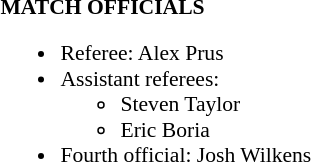<table width=100% style="font-size: 90%">
<tr>
<td width=50% valign=top><br><strong>MATCH OFFICIALS</strong><ul><li>Referee: Alex Prus</li><li>Assistant referees:<ul><li>Steven Taylor</li><li>Eric Boria</li></ul></li><li>Fourth official: Josh Wilkens</li></ul></td>
</tr>
</table>
